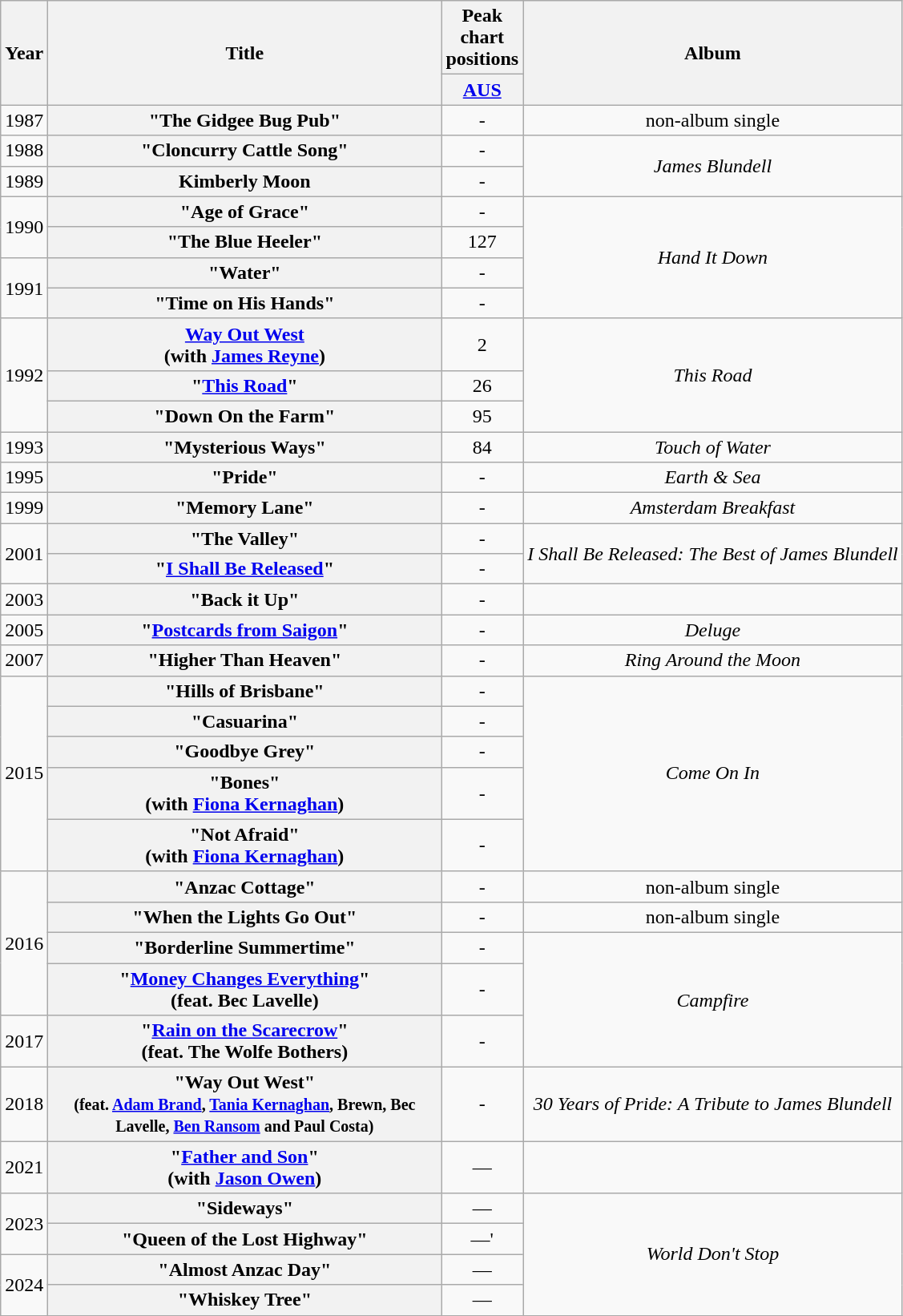<table class="wikitable plainrowheaders" style="text-align:center;">
<tr>
<th scope="col" rowspan="2">Year</th>
<th scope="col" rowspan="2" style="width:20em;">Title</th>
<th scope="col">Peak chart positions</th>
<th scope="col" rowspan="2">Album</th>
</tr>
<tr>
<th scope="col" style="width:3em;"><a href='#'>AUS</a><br></th>
</tr>
<tr>
<td rowspan="1">1987</td>
<th scope="row">"The Gidgee Bug Pub"</th>
<td align="center">-</td>
<td>non-album single</td>
</tr>
<tr>
<td rowspan="1">1988</td>
<th scope="row">"Cloncurry Cattle Song"</th>
<td align="center">-</td>
<td rowspan="2"><em>James Blundell</em></td>
</tr>
<tr>
<td rowspan="1">1989</td>
<th scope="row">Kimberly Moon</th>
<td align="center">-</td>
</tr>
<tr>
<td rowspan="2">1990</td>
<th scope="row">"Age of Grace"</th>
<td align="center">-</td>
<td rowspan="4"><em>Hand It Down</em></td>
</tr>
<tr>
<th scope="row">"The Blue Heeler"</th>
<td align="center">127</td>
</tr>
<tr>
<td rowspan="2">1991</td>
<th scope="row">"Water"</th>
<td align="center">-</td>
</tr>
<tr>
<th scope="row">"Time on His Hands"</th>
<td align="center">-</td>
</tr>
<tr>
<td rowspan="3">1992</td>
<th scope="row"><a href='#'>Way Out West</a> <br> (with <a href='#'>James Reyne</a>)</th>
<td align="center">2</td>
<td rowspan="3"><em>This Road</em></td>
</tr>
<tr>
<th scope="row">"<a href='#'>This Road</a>"</th>
<td align="center">26</td>
</tr>
<tr>
<th scope="row">"Down On the Farm"</th>
<td align="center">95</td>
</tr>
<tr>
<td rowspan="1">1993</td>
<th scope="row">"Mysterious Ways"</th>
<td align="center">84</td>
<td rowspan="1"><em>Touch of Water</em></td>
</tr>
<tr>
<td rowspan="1">1995</td>
<th scope="row">"Pride"</th>
<td align="center">-</td>
<td rowspan="1"><em>Earth & Sea</em></td>
</tr>
<tr>
<td rowspan="1">1999</td>
<th scope="row">"Memory Lane"</th>
<td align="center">-</td>
<td><em>Amsterdam Breakfast</em></td>
</tr>
<tr>
<td rowspan="2">2001</td>
<th scope="row">"The Valley"</th>
<td align="center">-</td>
<td rowspan="2"><em>I Shall Be Released: The Best of James Blundell</em></td>
</tr>
<tr>
<th scope="row">"<a href='#'>I Shall Be Released</a>"</th>
<td align="center">-</td>
</tr>
<tr>
<td rowspan="1">2003</td>
<th scope="row">"Back it Up"</th>
<td align="center">-</td>
<td></td>
</tr>
<tr>
<td rowspan="1">2005</td>
<th scope="row">"<a href='#'>Postcards from Saigon</a>"</th>
<td align="center">-</td>
<td><em>Deluge</em></td>
</tr>
<tr>
<td rowspan="1">2007</td>
<th scope="row">"Higher Than Heaven"</th>
<td align="center">-</td>
<td><em>Ring Around the Moon</em></td>
</tr>
<tr>
<td rowspan="5">2015</td>
<th scope="row">"Hills of Brisbane"</th>
<td align="center">-</td>
<td rowspan="5"><em>Come On In</em></td>
</tr>
<tr>
<th scope="row">"Casuarina"</th>
<td align="center">-</td>
</tr>
<tr>
<th scope="row">"Goodbye Grey"</th>
<td align="center">-</td>
</tr>
<tr>
<th scope="row">"Bones"<br> (with <a href='#'>Fiona Kernaghan</a>)</th>
<td align="center">-</td>
</tr>
<tr>
<th scope="row">"Not Afraid"<br> (with <a href='#'>Fiona Kernaghan</a>)</th>
<td align="center">-</td>
</tr>
<tr>
<td rowspan="4">2016</td>
<th scope="row">"Anzac Cottage"</th>
<td align="center">-</td>
<td rowspan="1">non-album single</td>
</tr>
<tr>
<th scope="row">"When the Lights Go Out"</th>
<td align="center">-</td>
<td rowspan="1">non-album single</td>
</tr>
<tr>
<th scope="row">"Borderline Summertime"</th>
<td align="center">-</td>
<td rowspan="3"><em>Campfire</em></td>
</tr>
<tr>
<th scope="row">"<a href='#'>Money Changes Everything</a>"<br> (feat. Bec Lavelle)</th>
<td align="center">-</td>
</tr>
<tr>
<td rowspan="1">2017</td>
<th scope="row">"<a href='#'>Rain on the Scarecrow</a>"<br> (feat. The Wolfe Bothers)</th>
<td align="center">-</td>
</tr>
<tr>
<td rowspan="1">2018</td>
<th scope="row">"Way Out West"<br> <small>(feat. <a href='#'>Adam Brand</a>, <a href='#'>Tania Kernaghan</a>, Brewn, Bec Lavelle, <a href='#'>Ben Ransom</a> and Paul Costa)</small></th>
<td align="center">-</td>
<td><em>30 Years of Pride: A Tribute to James Blundell</em></td>
</tr>
<tr>
<td rowspan="1">2021</td>
<th scope="row">"<a href='#'>Father and Son</a>"<br>(with <a href='#'>Jason Owen</a>)</th>
<td>—</td>
<td></td>
</tr>
<tr>
<td rowspan="2">2023</td>
<th scope="row">"Sideways"</th>
<td>—</td>
<td rowspan="4"><em>World Don't Stop</em></td>
</tr>
<tr>
<th scope="row">"Queen of the Lost Highway"</th>
<td>—'</td>
</tr>
<tr>
<td rowspan="2">2024</td>
<th scope="row">"Almost Anzac Day"</th>
<td>—</td>
</tr>
<tr>
<th scope="row">"Whiskey Tree"</th>
<td>—</td>
</tr>
<tr>
</tr>
</table>
